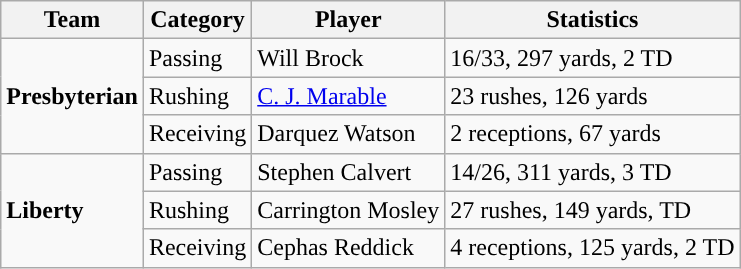<table class="wikitable" style="float: left;">
<tr>
<th>Team</th>
<th>Category</th>
<th>Player</th>
<th>Statistics</th>
</tr>
<tr>
<td rowspan=3><strong>Presbyterian</strong></td>
<td>Passing</td>
<td>Will Brock</td>
<td>16/33, 297 yards, 2 TD</td>
</tr>
<tr>
<td>Rushing</td>
<td><a href='#'>C. J. Marable</a></td>
<td>23 rushes, 126 yards</td>
</tr>
<tr>
<td>Receiving</td>
<td>Darquez Watson</td>
<td>2 receptions, 67 yards</td>
</tr>
<tr>
<td rowspan=3><strong>Liberty</strong></td>
<td>Passing</td>
<td>Stephen Calvert</td>
<td>14/26, 311 yards, 3 TD</td>
</tr>
<tr>
<td>Rushing</td>
<td>Carrington Mosley</td>
<td>27 rushes, 149 yards, TD</td>
</tr>
<tr>
<td>Receiving</td>
<td>Cephas Reddick</td>
<td>4 receptions, 125 yards, 2 TD</td>
</tr>
</table>
